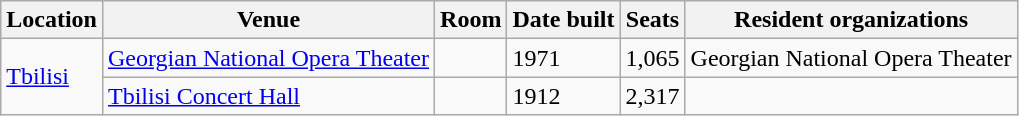<table class="wikitable">
<tr>
<th>Location</th>
<th>Venue</th>
<th>Room</th>
<th>Date built</th>
<th>Seats</th>
<th>Resident organizations</th>
</tr>
<tr>
<td rowspan=2><a href='#'>Tbilisi</a></td>
<td><a href='#'>Georgian National Opera Theater</a></td>
<td></td>
<td>1971</td>
<td>1,065</td>
<td>Georgian National Opera Theater</td>
</tr>
<tr>
<td><a href='#'>Tbilisi Concert Hall</a></td>
<td></td>
<td>1912</td>
<td>2,317</td>
<td></td>
</tr>
</table>
